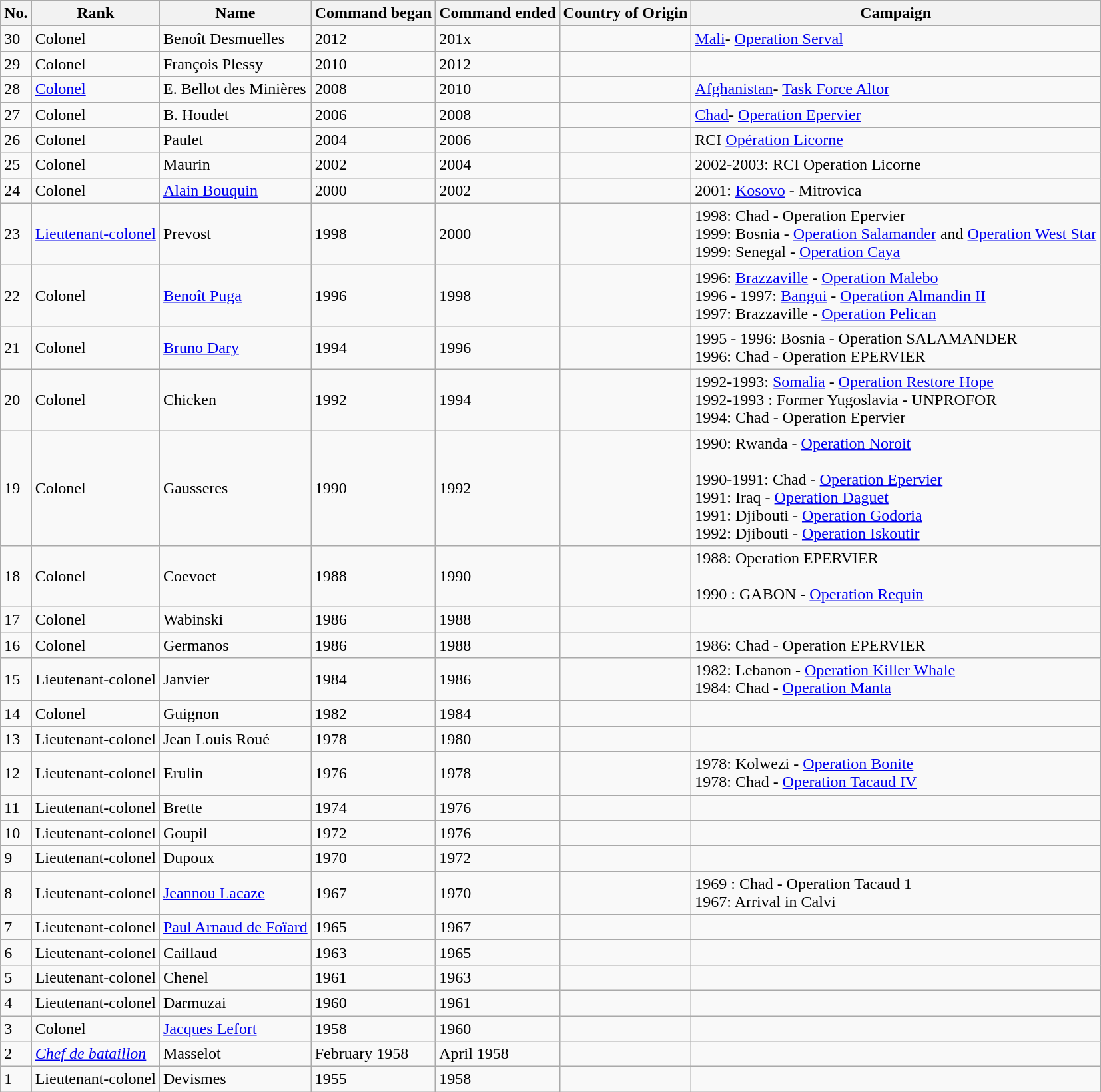<table class="wikitable sortable">
<tr>
<th>No.</th>
<th>Rank</th>
<th>Name</th>
<th>Command began</th>
<th>Command ended</th>
<th>Country of Origin</th>
<th>Campaign</th>
</tr>
<tr>
<td>30</td>
<td>Colonel</td>
<td>Benoît Desmuelles</td>
<td>2012</td>
<td>201x</td>
<td></td>
<td><a href='#'>Mali</a>- <a href='#'>Operation Serval</a></td>
</tr>
<tr>
<td>29</td>
<td>Colonel</td>
<td>François Plessy</td>
<td>2010</td>
<td>2012</td>
<td></td>
<td></td>
</tr>
<tr>
<td>28</td>
<td><a href='#'>Colonel</a></td>
<td>E. Bellot des Minières</td>
<td>2008</td>
<td>2010</td>
<td></td>
<td><a href='#'>Afghanistan</a>- <a href='#'>Task Force Altor</a></td>
</tr>
<tr>
<td>27</td>
<td>Colonel</td>
<td>B. Houdet</td>
<td>2006</td>
<td>2008</td>
<td></td>
<td><a href='#'>Chad</a>- <a href='#'>Operation Epervier</a></td>
</tr>
<tr>
<td>26</td>
<td>Colonel</td>
<td>Paulet</td>
<td>2004</td>
<td>2006</td>
<td></td>
<td>RCI <a href='#'>Opération Licorne</a></td>
</tr>
<tr>
<td>25</td>
<td>Colonel</td>
<td>Maurin</td>
<td>2002</td>
<td>2004</td>
<td></td>
<td>2002-2003: RCI Operation Licorne</td>
</tr>
<tr>
<td>24</td>
<td>Colonel</td>
<td><a href='#'>Alain Bouquin</a></td>
<td>2000</td>
<td>2002</td>
<td></td>
<td>2001: <a href='#'>Kosovo</a> - Mitrovica</td>
</tr>
<tr>
<td>23</td>
<td><a href='#'>Lieutenant-colonel</a></td>
<td>Prevost</td>
<td>1998</td>
<td>2000</td>
<td></td>
<td>1998: Chad - Operation Epervier <br>1999: Bosnia - <a href='#'>Operation Salamander</a> and <a href='#'>Operation West Star</a> <br> 1999: Senegal - <a href='#'>Operation Caya</a></td>
</tr>
<tr>
<td>22</td>
<td>Colonel</td>
<td><a href='#'>Benoît Puga</a></td>
<td>1996</td>
<td>1998</td>
<td></td>
<td>1996: <a href='#'>Brazzaville</a> - <a href='#'>Operation Malebo</a> <br> 1996 - 1997: <a href='#'>Bangui</a> - <a href='#'>Operation Almandin II</a> <br>1997: Brazzaville - <a href='#'>Operation Pelican</a></td>
</tr>
<tr>
<td>21</td>
<td>Colonel</td>
<td><a href='#'>Bruno Dary</a></td>
<td>1994</td>
<td>1996</td>
<td></td>
<td>1995 - 1996: Bosnia - Operation SALAMANDER <br> 1996: Chad - Operation EPERVIER</td>
</tr>
<tr>
<td>20</td>
<td>Colonel</td>
<td>Chicken</td>
<td>1992</td>
<td>1994</td>
<td></td>
<td>1992-1993: <a href='#'>Somalia</a> - <a href='#'>Operation Restore Hope</a> <br> 1992-1993 : Former Yugoslavia - UNPROFOR <br> 1994: Chad - Operation Epervier</td>
</tr>
<tr>
<td>19</td>
<td>Colonel</td>
<td>Gausseres</td>
<td>1990</td>
<td>1992</td>
<td></td>
<td>1990: Rwanda - <a href='#'>Operation Noroit</a> <br><br>1990-1991: Chad - <a href='#'>Operation Epervier</a> <br>
1991: Iraq - <a href='#'>Operation Daguet</a> <br>
1991: Djibouti - <a href='#'>Operation Godoria</a> <br>
1992: Djibouti - <a href='#'>Operation Iskoutir</a><br></td>
</tr>
<tr>
<td>18</td>
<td>Colonel</td>
<td>Coevoet</td>
<td>1988</td>
<td>1990</td>
<td></td>
<td>1988: Operation EPERVIER <br><br>1990 : GABON - <a href='#'>Operation Requin</a></td>
</tr>
<tr>
<td>17</td>
<td>Colonel</td>
<td>Wabinski</td>
<td>1986</td>
<td>1988</td>
<td></td>
<td></td>
</tr>
<tr>
<td>16</td>
<td>Colonel</td>
<td>Germanos</td>
<td>1986</td>
<td>1988</td>
<td></td>
<td>1986: Chad - Operation EPERVIER</td>
</tr>
<tr>
<td>15</td>
<td>Lieutenant-colonel</td>
<td>Janvier</td>
<td>1984</td>
<td>1986</td>
<td></td>
<td>1982: Lebanon - <a href='#'>Operation Killer Whale</a> <br> 1984: Chad - <a href='#'>Operation Manta</a></td>
</tr>
<tr>
<td>14</td>
<td>Colonel</td>
<td>Guignon</td>
<td>1982</td>
<td>1984</td>
<td></td>
<td></td>
</tr>
<tr>
<td>13</td>
<td>Lieutenant-colonel</td>
<td>Jean Louis Roué</td>
<td>1978</td>
<td>1980</td>
<td></td>
<td></td>
</tr>
<tr>
<td>12</td>
<td>Lieutenant-colonel</td>
<td>Erulin</td>
<td>1976</td>
<td>1978</td>
<td></td>
<td>1978: Kolwezi - <a href='#'>Operation Bonite</a><br> 1978: Chad - <a href='#'>Operation Tacaud IV</a></td>
</tr>
<tr>
<td>11</td>
<td>Lieutenant-colonel</td>
<td>Brette</td>
<td>1974</td>
<td>1976</td>
<td></td>
<td></td>
</tr>
<tr>
<td>10</td>
<td>Lieutenant-colonel</td>
<td>Goupil</td>
<td>1972</td>
<td>1976</td>
<td></td>
<td></td>
</tr>
<tr>
<td>9</td>
<td>Lieutenant-colonel</td>
<td>Dupoux</td>
<td>1970</td>
<td>1972</td>
<td></td>
<td></td>
</tr>
<tr>
<td>8</td>
<td>Lieutenant-colonel</td>
<td><a href='#'>Jeannou Lacaze</a></td>
<td>1967</td>
<td>1970</td>
<td></td>
<td>1969 : Chad - Operation Tacaud 1<br>1967: Arrival in Calvi</td>
</tr>
<tr>
<td>7</td>
<td>Lieutenant-colonel</td>
<td><a href='#'>Paul Arnaud de Foïard</a></td>
<td>1965</td>
<td>1967</td>
<td></td>
<td></td>
</tr>
<tr>
<td>6</td>
<td>Lieutenant-colonel</td>
<td>Caillaud</td>
<td>1963</td>
<td>1965</td>
<td></td>
<td></td>
</tr>
<tr>
<td>5</td>
<td>Lieutenant-colonel</td>
<td>Chenel</td>
<td>1961</td>
<td>1963</td>
<td></td>
<td></td>
</tr>
<tr>
<td>4</td>
<td>Lieutenant-colonel</td>
<td>Darmuzai</td>
<td>1960</td>
<td>1961</td>
<td></td>
<td></td>
</tr>
<tr>
<td>3</td>
<td>Colonel</td>
<td><a href='#'>Jacques Lefort</a></td>
<td>1958</td>
<td>1960</td>
<td></td>
<td></td>
</tr>
<tr>
<td>2</td>
<td><a href='#'><em>Chef de bataillon</em></a></td>
<td>Masselot</td>
<td>February 1958</td>
<td>April 1958</td>
<td></td>
<td></td>
</tr>
<tr>
<td>1</td>
<td>Lieutenant-colonel</td>
<td>Devismes</td>
<td>1955</td>
<td>1958</td>
<td></td>
<td></td>
</tr>
</table>
